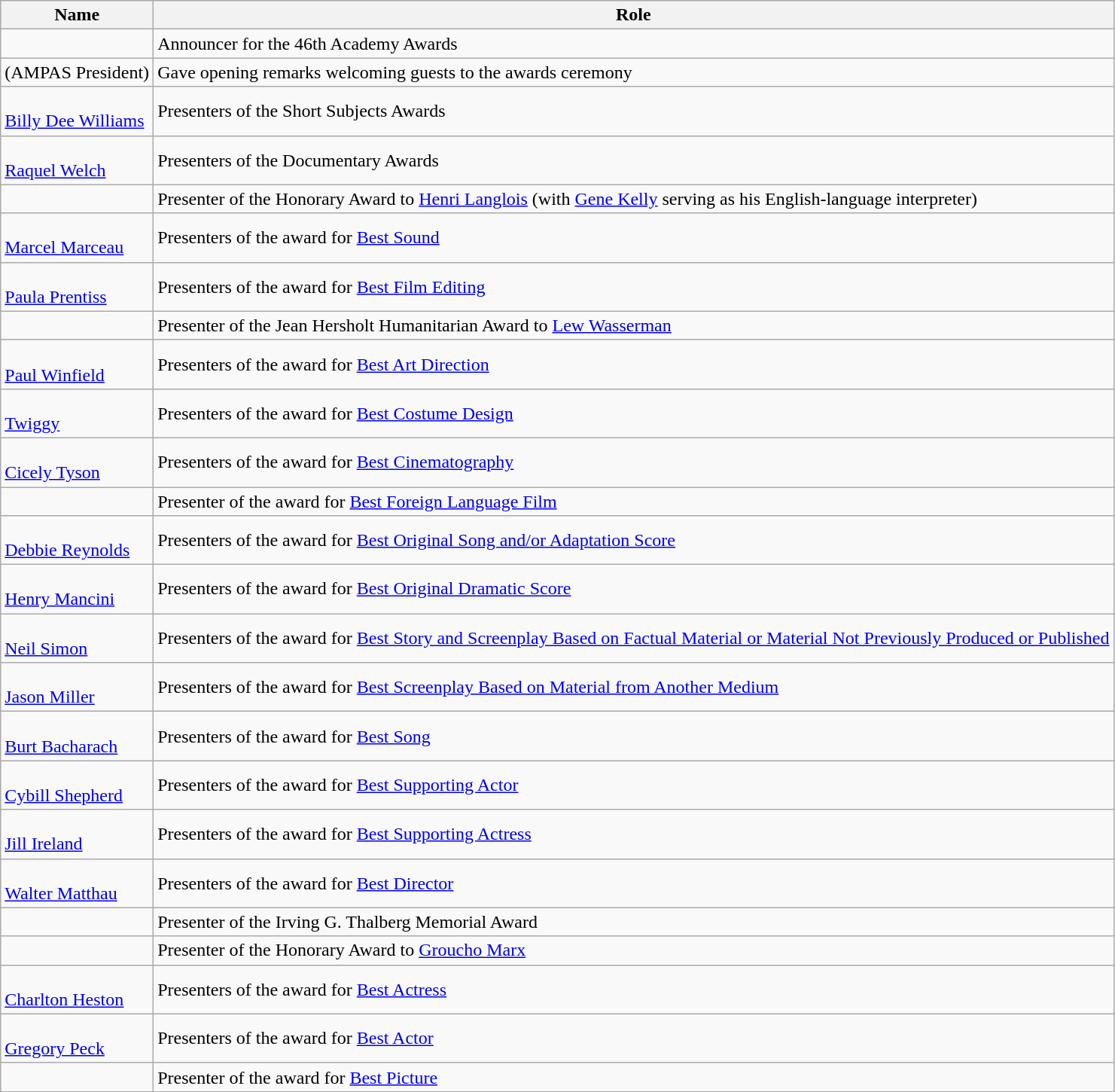<table class="wikitable sortable">
<tr>
<th>Name</th>
<th>Role</th>
</tr>
<tr>
<td></td>
<td>Announcer for the 46th Academy Awards</td>
</tr>
<tr>
<td> (AMPAS President)</td>
<td>Gave opening remarks welcoming guests to the awards ceremony</td>
</tr>
<tr>
<td><br><a href='#'>Billy Dee Williams</a></td>
<td>Presenters of the Short Subjects Awards</td>
</tr>
<tr>
<td><br><a href='#'>Raquel Welch</a></td>
<td>Presenters of the Documentary Awards</td>
</tr>
<tr>
<td></td>
<td>Presenter of the Honorary Award to <a href='#'>Henri Langlois</a> (with <a href='#'>Gene Kelly</a> serving as his English-language interpreter)</td>
</tr>
<tr>
<td><br><a href='#'>Marcel Marceau</a></td>
<td>Presenters of the award for <a href='#'>Best Sound</a></td>
</tr>
<tr>
<td><br><a href='#'>Paula Prentiss</a></td>
<td>Presenters of the award for <a href='#'>Best Film Editing</a></td>
</tr>
<tr>
<td></td>
<td>Presenter of the Jean Hersholt Humanitarian Award to <a href='#'>Lew Wasserman</a></td>
</tr>
<tr>
<td><br><a href='#'>Paul Winfield</a></td>
<td>Presenters of the award for <a href='#'>Best Art Direction</a></td>
</tr>
<tr>
<td><br><a href='#'>Twiggy</a></td>
<td>Presenters of the award for <a href='#'>Best Costume Design</a></td>
</tr>
<tr>
<td><br><a href='#'>Cicely Tyson</a></td>
<td>Presenters of the award for <a href='#'>Best Cinematography</a></td>
</tr>
<tr>
<td></td>
<td>Presenter of the award for <a href='#'>Best Foreign Language Film</a></td>
</tr>
<tr>
<td><br><a href='#'>Debbie Reynolds</a></td>
<td>Presenters of the award for <a href='#'>Best Original Song and/or Adaptation Score</a></td>
</tr>
<tr>
<td><br><a href='#'>Henry Mancini</a></td>
<td>Presenters of the award for <a href='#'>Best Original Dramatic Score</a></td>
</tr>
<tr>
<td><br><a href='#'>Neil Simon</a></td>
<td>Presenters of the award for <a href='#'>Best Story and Screenplay Based on Factual Material or Material Not Previously Produced or Published</a></td>
</tr>
<tr>
<td><br><a href='#'>Jason Miller</a></td>
<td>Presenters of the award for <a href='#'>Best Screenplay Based on Material from Another Medium</a></td>
</tr>
<tr>
<td><br><a href='#'>Burt Bacharach</a></td>
<td>Presenters of the award for <a href='#'>Best Song</a></td>
</tr>
<tr>
<td><br><a href='#'>Cybill Shepherd</a></td>
<td>Presenters of the award for <a href='#'>Best Supporting Actor</a></td>
</tr>
<tr>
<td><br><a href='#'>Jill Ireland</a></td>
<td>Presenters of the award for <a href='#'>Best Supporting Actress</a></td>
</tr>
<tr>
<td><br><a href='#'>Walter Matthau</a></td>
<td>Presenters of the award for <a href='#'>Best Director</a></td>
</tr>
<tr>
<td></td>
<td>Presenter of the Irving G. Thalberg Memorial Award</td>
</tr>
<tr>
<td></td>
<td>Presenter of the Honorary Award to <a href='#'>Groucho Marx</a></td>
</tr>
<tr>
<td><br><a href='#'>Charlton Heston</a></td>
<td>Presenters of the award for <a href='#'>Best Actress</a></td>
</tr>
<tr>
<td><br><a href='#'>Gregory Peck</a></td>
<td>Presenters of the award for <a href='#'>Best Actor</a></td>
</tr>
<tr>
<td></td>
<td>Presenter of the award for <a href='#'>Best Picture</a></td>
</tr>
</table>
